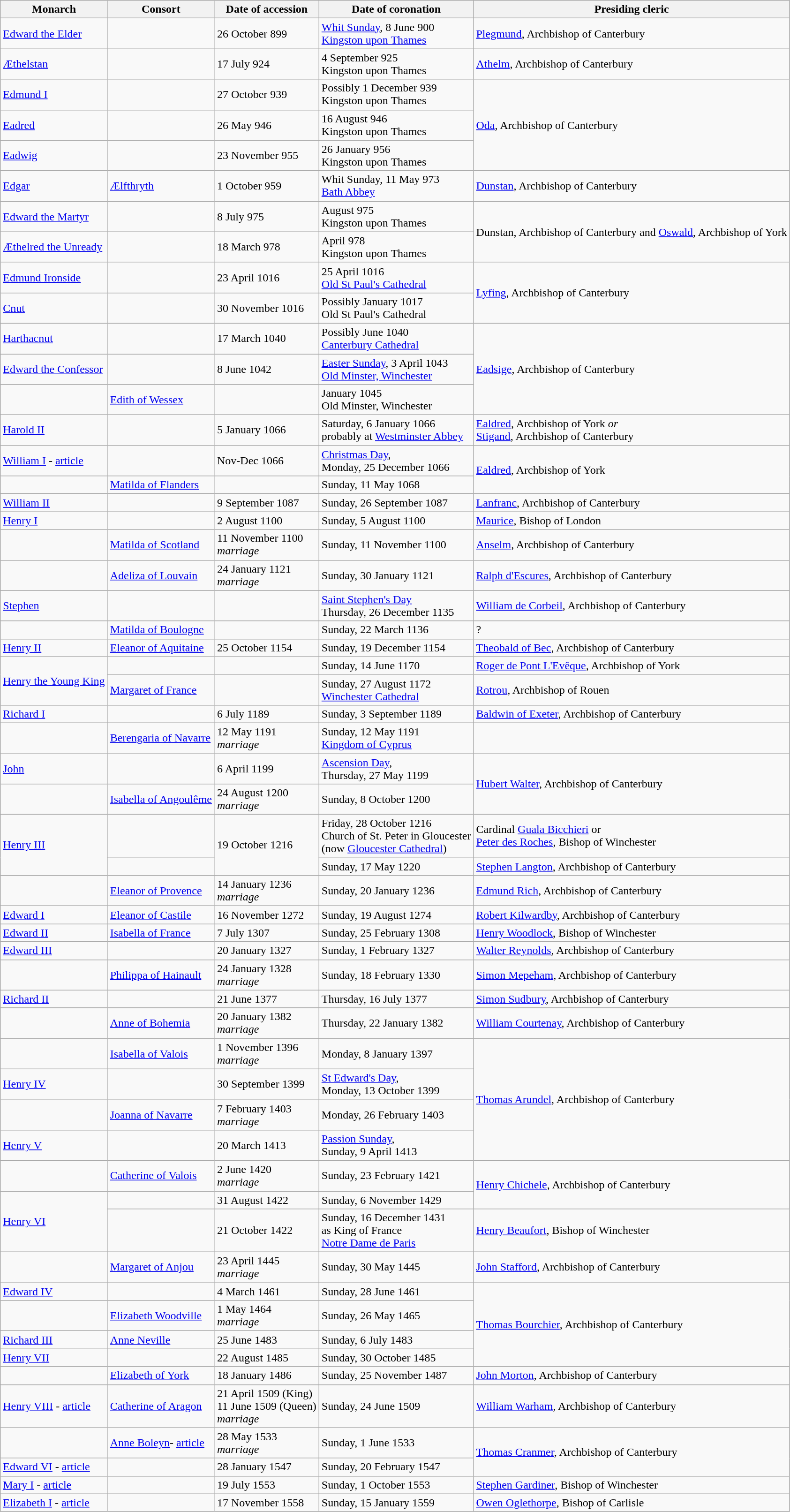<table class="wikitable">
<tr>
<th>Monarch</th>
<th>Consort</th>
<th>Date of accession</th>
<th>Date of coronation</th>
<th>Presiding cleric</th>
</tr>
<tr>
<td><a href='#'>Edward the Elder</a></td>
<td></td>
<td>26 October 899</td>
<td><a href='#'>Whit Sunday</a>, 8 June 900<br><a href='#'>Kingston upon Thames</a></td>
<td><a href='#'>Plegmund</a>, Archbishop of Canterbury</td>
</tr>
<tr>
<td><a href='#'>Æthelstan</a></td>
<td></td>
<td>17 July 924</td>
<td>4 September 925<br>Kingston upon Thames</td>
<td><a href='#'>Athelm</a>, Archbishop of Canterbury</td>
</tr>
<tr>
<td><a href='#'>Edmund I</a></td>
<td></td>
<td>27 October 939</td>
<td>Possibly 1 December 939<br>Kingston upon Thames</td>
<td rowspan="3"><a href='#'>Oda</a>, Archbishop of Canterbury</td>
</tr>
<tr>
<td><a href='#'>Eadred</a></td>
<td></td>
<td>26 May 946</td>
<td>16 August 946<br>Kingston upon Thames</td>
</tr>
<tr>
<td><a href='#'>Eadwig</a></td>
<td></td>
<td>23 November 955</td>
<td>26 January 956<br>Kingston upon Thames</td>
</tr>
<tr>
<td><a href='#'>Edgar</a></td>
<td><a href='#'>Ælfthryth</a></td>
<td>1 October 959</td>
<td>Whit Sunday, 11 May 973<br><a href='#'>Bath  Abbey</a></td>
<td><a href='#'>Dunstan</a>, Archbishop of Canterbury</td>
</tr>
<tr>
<td><a href='#'>Edward the Martyr</a></td>
<td></td>
<td>8 July 975</td>
<td>August 975<br>Kingston upon Thames</td>
<td rowspan="2">Dunstan, Archbishop of Canterbury and  <a href='#'>Oswald</a>, Archbishop of York</td>
</tr>
<tr>
<td><a href='#'>Æthelred the Unready</a></td>
<td></td>
<td>18 March 978</td>
<td>April 978<br>Kingston upon Thames</td>
</tr>
<tr>
<td><a href='#'>Edmund Ironside</a></td>
<td></td>
<td>23 April 1016</td>
<td>25 April 1016<br><a href='#'>Old St Paul's Cathedral</a></td>
<td rowspan="2"><a href='#'>Lyfing</a>, Archbishop of Canterbury</td>
</tr>
<tr>
<td><a href='#'>Cnut</a></td>
<td></td>
<td>30 November 1016</td>
<td>Possibly January 1017<br>Old St Paul's Cathedral</td>
</tr>
<tr>
<td><a href='#'>Harthacnut</a></td>
<td></td>
<td>17 March 1040</td>
<td>Possibly June 1040<br><a href='#'>Canterbury Cathedral</a></td>
<td rowspan="3"><a href='#'>Eadsige</a>, Archbishop of Canterbury</td>
</tr>
<tr>
<td><a href='#'>Edward the Confessor</a></td>
<td></td>
<td>8 June 1042</td>
<td><a href='#'>Easter Sunday</a>, 3 April 1043<br><a href='#'>Old Minster, Winchester</a></td>
</tr>
<tr>
<td></td>
<td><a href='#'>Edith of Wessex</a></td>
<td></td>
<td>January 1045<br>Old Minster, Winchester</td>
</tr>
<tr>
<td><a href='#'>Harold II</a></td>
<td></td>
<td>5 January 1066</td>
<td>Saturday, 6 January 1066<br>probably at <a href='#'>Westminster Abbey</a></td>
<td><a href='#'>Ealdred</a>, Archbishop of York <em>or</em><br> <a href='#'>Stigand</a>, Archbishop of Canterbury</td>
</tr>
<tr>
<td><a href='#'>William I</a> - <a href='#'>article</a></td>
<td></td>
<td>Nov-Dec 1066</td>
<td><a href='#'>Christmas Day</a>,<br>Monday, 25 December 1066</td>
<td rowspan="2"><a href='#'>Ealdred</a>, Archbishop of York</td>
</tr>
<tr>
<td></td>
<td><a href='#'>Matilda of Flanders</a></td>
<td></td>
<td>Sunday, 11 May 1068</td>
</tr>
<tr>
<td><a href='#'>William II</a></td>
<td></td>
<td>9 September 1087</td>
<td>Sunday, 26 September 1087</td>
<td><a href='#'>Lanfranc</a>, Archbishop of Canterbury</td>
</tr>
<tr>
<td><a href='#'>Henry I</a></td>
<td></td>
<td>2 August 1100</td>
<td>Sunday, 5 August 1100</td>
<td><a href='#'>Maurice</a>, Bishop of London</td>
</tr>
<tr>
<td></td>
<td><a href='#'>Matilda of Scotland</a></td>
<td>11 November 1100<br><em>marriage</em></td>
<td>Sunday, 11 November 1100</td>
<td><a href='#'>Anselm</a>, Archbishop of Canterbury</td>
</tr>
<tr>
<td></td>
<td><a href='#'>Adeliza of Louvain</a></td>
<td>24 January 1121<br><em>marriage</em></td>
<td>Sunday, 30 January 1121</td>
<td><a href='#'>Ralph d'Escures</a>, Archbishop of Canterbury</td>
</tr>
<tr>
<td><a href='#'>Stephen</a></td>
<td></td>
<td></td>
<td><a href='#'>Saint Stephen's Day</a><br>Thursday, 26 December 1135</td>
<td><a href='#'>William de Corbeil</a>, Archbishop of Canterbury</td>
</tr>
<tr>
<td></td>
<td><a href='#'>Matilda of Boulogne</a></td>
<td></td>
<td>Sunday, 22 March 1136</td>
<td>?</td>
</tr>
<tr>
<td><a href='#'>Henry II</a></td>
<td><a href='#'>Eleanor of Aquitaine</a></td>
<td>25 October 1154</td>
<td>Sunday, 19 December 1154</td>
<td><a href='#'>Theobald of Bec</a>, Archbishop of Canterbury</td>
</tr>
<tr>
<td rowspan="2"><a href='#'>Henry the Young King</a></td>
<td></td>
<td></td>
<td>Sunday, 14 June 1170</td>
<td><a href='#'>Roger de Pont L'Evêque</a>, Archbishop of York</td>
</tr>
<tr>
<td><a href='#'>Margaret of France</a></td>
<td></td>
<td>Sunday, 27 August 1172<br><a href='#'>Winchester Cathedral</a></td>
<td><a href='#'>Rotrou</a>, Archbishop of Rouen</td>
</tr>
<tr>
<td><a href='#'>Richard I</a></td>
<td></td>
<td>6 July 1189</td>
<td>Sunday, 3 September 1189</td>
<td><a href='#'>Baldwin of Exeter</a>, Archbishop of Canterbury</td>
</tr>
<tr>
<td></td>
<td><a href='#'>Berengaria of Navarre</a></td>
<td>12 May 1191<br><em>marriage</em></td>
<td>Sunday, 12 May 1191<br><a href='#'>Kingdom of Cyprus</a></td>
<td></td>
</tr>
<tr>
<td><a href='#'>John</a></td>
<td></td>
<td>6 April 1199</td>
<td><a href='#'>Ascension Day</a>,<br>Thursday, 27 May 1199</td>
<td rowspan="2"><a href='#'>Hubert Walter</a>, Archbishop of Canterbury</td>
</tr>
<tr>
<td></td>
<td><a href='#'>Isabella of Angoulême</a></td>
<td>24 August 1200<br><em>marriage</em></td>
<td>Sunday, 8 October 1200</td>
</tr>
<tr>
<td rowspan="2"><a href='#'>Henry III</a></td>
<td></td>
<td rowspan="2">19 October 1216</td>
<td>Friday, 28 October 1216<br>Church of St. Peter in Gloucester<br>(now <a href='#'>Gloucester Cathedral</a>)</td>
<td>Cardinal <a href='#'>Guala Bicchieri</a> or <br><a href='#'>Peter des Roches</a>, Bishop of Winchester</td>
</tr>
<tr>
<td></td>
<td>Sunday, 17 May 1220</td>
<td><a href='#'>Stephen Langton</a>, Archbishop of Canterbury</td>
</tr>
<tr>
<td></td>
<td><a href='#'>Eleanor of Provence</a></td>
<td>14 January 1236<br><em>marriage</em></td>
<td>Sunday, 20 January 1236</td>
<td><a href='#'>Edmund Rich</a>, Archbishop of Canterbury</td>
</tr>
<tr>
<td><a href='#'>Edward I</a></td>
<td><a href='#'>Eleanor of Castile</a></td>
<td>16 November 1272</td>
<td>Sunday, 19 August 1274</td>
<td><a href='#'>Robert Kilwardby</a>, Archbishop of Canterbury</td>
</tr>
<tr>
<td><a href='#'>Edward II</a></td>
<td><a href='#'>Isabella of France</a></td>
<td>7 July 1307</td>
<td>Sunday, 25 February 1308</td>
<td><a href='#'>Henry Woodlock</a>, Bishop of Winchester</td>
</tr>
<tr>
<td><a href='#'>Edward III</a></td>
<td></td>
<td>20 January 1327</td>
<td>Sunday, 1 February 1327</td>
<td><a href='#'>Walter Reynolds</a>, Archbishop of Canterbury</td>
</tr>
<tr>
<td></td>
<td><a href='#'>Philippa of Hainault</a></td>
<td>24 January 1328<br><em>marriage</em></td>
<td>Sunday, 18 February 1330</td>
<td><a href='#'>Simon Mepeham</a>, Archbishop of Canterbury</td>
</tr>
<tr>
<td><a href='#'>Richard II</a></td>
<td></td>
<td>21 June 1377</td>
<td>Thursday, 16 July 1377</td>
<td><a href='#'>Simon Sudbury</a>, Archbishop of Canterbury</td>
</tr>
<tr>
<td></td>
<td><a href='#'>Anne of Bohemia</a></td>
<td>20 January 1382<br><em>marriage</em></td>
<td>Thursday, 22 January 1382</td>
<td><a href='#'>William Courtenay</a>, Archbishop of Canterbury</td>
</tr>
<tr>
<td></td>
<td><a href='#'>Isabella of Valois</a></td>
<td>1 November 1396<br><em>marriage</em></td>
<td>Monday, 8 January 1397</td>
<td rowspan="4"><a href='#'>Thomas Arundel</a>, Archbishop of Canterbury</td>
</tr>
<tr>
<td><a href='#'>Henry IV</a></td>
<td></td>
<td>30 September 1399</td>
<td><a href='#'>St Edward's Day</a>,<br> Monday, 13 October 1399</td>
</tr>
<tr>
<td></td>
<td><a href='#'>Joanna of Navarre</a></td>
<td>7 February 1403<br><em>marriage</em></td>
<td>Monday, 26 February 1403</td>
</tr>
<tr>
<td><a href='#'>Henry V</a></td>
<td></td>
<td>20 March 1413</td>
<td><a href='#'>Passion Sunday</a>,<br> Sunday, 9 April 1413</td>
</tr>
<tr>
<td></td>
<td><a href='#'>Catherine of Valois</a></td>
<td>2 June 1420<br><em>marriage</em></td>
<td>Sunday, 23 February 1421</td>
<td rowspan="2"><a href='#'>Henry Chichele</a>, Archbishop of Canterbury</td>
</tr>
<tr>
<td rowspan="2"><a href='#'>Henry VI</a></td>
<td></td>
<td>31 August 1422</td>
<td>Sunday, 6 November 1429</td>
</tr>
<tr>
<td></td>
<td>21 October 1422</td>
<td>Sunday, 16 December 1431<br>as King of France<br><a href='#'>Notre Dame de Paris</a></td>
<td><a href='#'>Henry Beaufort</a>, Bishop of Winchester</td>
</tr>
<tr>
<td></td>
<td><a href='#'>Margaret of Anjou</a></td>
<td>23 April 1445<br><em>marriage</em></td>
<td>Sunday, 30 May 1445</td>
<td><a href='#'>John Stafford</a>, Archbishop of Canterbury</td>
</tr>
<tr>
<td><a href='#'>Edward IV</a></td>
<td></td>
<td>4 March 1461</td>
<td>Sunday, 28 June 1461</td>
<td rowspan="4"><a href='#'>Thomas Bourchier</a>, Archbishop of Canterbury</td>
</tr>
<tr>
<td></td>
<td><a href='#'>Elizabeth Woodville</a></td>
<td>1 May 1464<br><em>marriage</em></td>
<td>Sunday, 26 May 1465</td>
</tr>
<tr>
<td><a href='#'>Richard III</a></td>
<td><a href='#'>Anne Neville</a></td>
<td>25 June 1483</td>
<td>Sunday, 6 July 1483</td>
</tr>
<tr>
<td><a href='#'>Henry VII</a></td>
<td></td>
<td>22 August 1485</td>
<td>Sunday, 30 October 1485</td>
</tr>
<tr>
<td></td>
<td><a href='#'>Elizabeth of York</a></td>
<td>18 January 1486</td>
<td>Sunday, 25 November 1487</td>
<td><a href='#'>John Morton</a>, Archbishop of Canterbury</td>
</tr>
<tr>
<td><a href='#'>Henry VIII</a> - <a href='#'>article</a></td>
<td><a href='#'>Catherine of Aragon</a></td>
<td>21 April 1509 (King)<br>11 June 1509 (Queen)<br><em>marriage</em></td>
<td>Sunday, 24 June 1509</td>
<td><a href='#'>William Warham</a>, Archbishop of Canterbury</td>
</tr>
<tr>
<td></td>
<td><a href='#'>Anne Boleyn</a>- <a href='#'>article</a></td>
<td>28 May 1533<br><em>marriage</em></td>
<td>Sunday, 1 June 1533</td>
<td rowspan="2"><a href='#'>Thomas Cranmer</a>, Archbishop of Canterbury</td>
</tr>
<tr>
<td><a href='#'>Edward VI</a> - <a href='#'>article</a></td>
<td></td>
<td>28 January 1547</td>
<td>Sunday, 20 February 1547</td>
</tr>
<tr>
<td><a href='#'>Mary I</a> - <a href='#'>article</a></td>
<td></td>
<td>19 July 1553</td>
<td>Sunday, 1 October 1553</td>
<td><a href='#'>Stephen Gardiner</a>, Bishop of Winchester</td>
</tr>
<tr>
<td><a href='#'>Elizabeth I</a> - <a href='#'>article</a></td>
<td></td>
<td>17 November 1558</td>
<td>Sunday, 15 January 1559</td>
<td><a href='#'>Owen Oglethorpe</a>, Bishop of Carlisle</td>
</tr>
</table>
